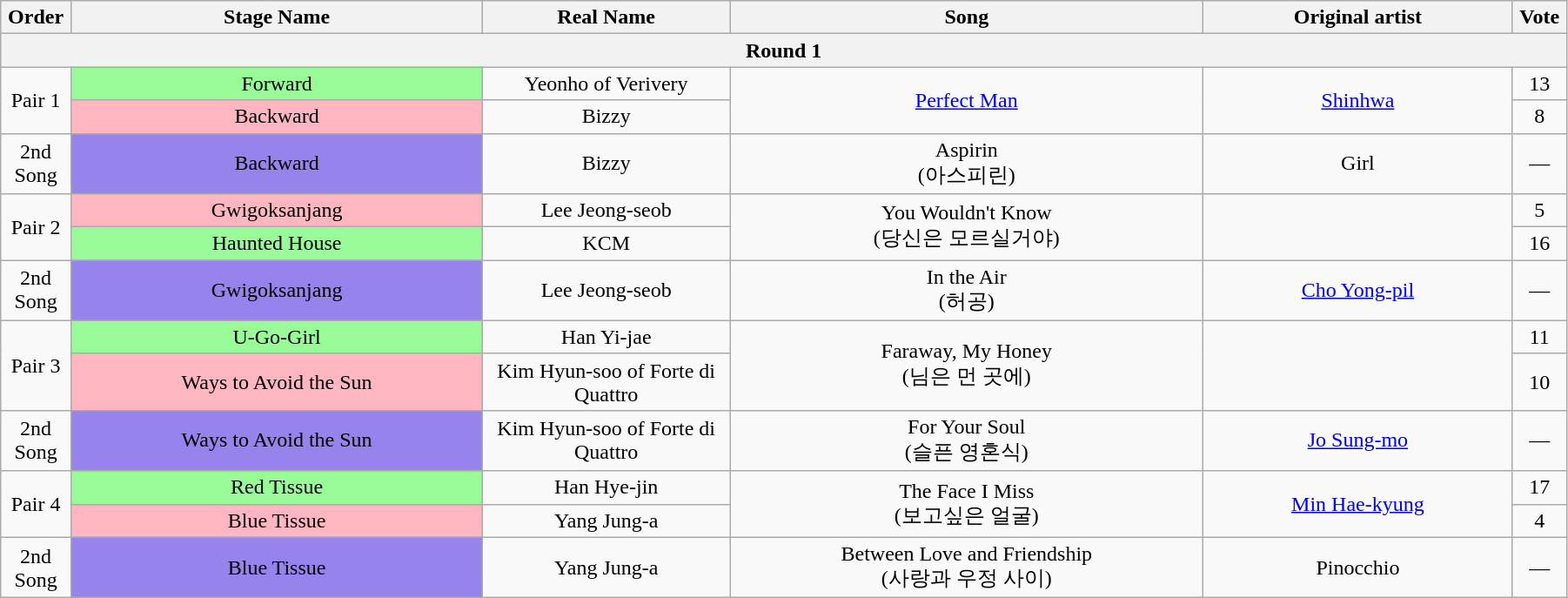<table class="wikitable" style="text-align:center; width:95%;">
<tr>
<th style="width:1%;">Order</th>
<th style="width:20%;">Stage Name</th>
<th style="width:12%;">Real Name</th>
<th style="width:23%;">Song</th>
<th style="width:15%;">Original artist</th>
<th style="width:1%;">Vote</th>
</tr>
<tr>
<th colspan=6>Round 1</th>
</tr>
<tr>
<td rowspan=2>Pair 1</td>
<td bgcolor="palegreen">Forward</td>
<td>Yeonho of Verivery</td>
<td rowspan=2><a href='#'>Perfect Man</a></td>
<td rowspan=2><a href='#'>Shinhwa</a></td>
<td>13</td>
</tr>
<tr>
<td bgcolor="lightpink">Backward</td>
<td>Bizzy</td>
<td>8</td>
</tr>
<tr>
<td>2nd Song</td>
<td bgcolor="#9683EC">Backward</td>
<td>Bizzy</td>
<td>Aspirin<br>(아스피린)</td>
<td>Girl</td>
<td>—</td>
</tr>
<tr>
<td rowspan=2>Pair 2</td>
<td bgcolor="lightpink">Gwigoksanjang</td>
<td>Lee Jeong-seob</td>
<td rowspan=2>You Wouldn't Know<br>(당신은 모르실거야)</td>
<td rowspan=2></td>
<td>5</td>
</tr>
<tr>
<td bgcolor="palegreen">Haunted House</td>
<td>KCM</td>
<td>16</td>
</tr>
<tr>
<td>2nd Song</td>
<td bgcolor="#9683EC">Gwigoksanjang</td>
<td>Lee Jeong-seob</td>
<td>In the Air<br>(허공)</td>
<td><a href='#'>Cho Yong-pil</a></td>
<td>—</td>
</tr>
<tr>
<td rowspan=2>Pair 3</td>
<td bgcolor="palegreen">U-Go-Girl</td>
<td>Han Yi-jae</td>
<td rowspan=2>Faraway, My Honey<br>(님은 먼 곳에)</td>
<td rowspan=2></td>
<td>11</td>
</tr>
<tr>
<td bgcolor="lightpink">Ways to Avoid the Sun</td>
<td>Kim Hyun-soo of Forte di Quattro</td>
<td>10</td>
</tr>
<tr>
<td>2nd Song</td>
<td bgcolor="#9683EC">Ways to Avoid the Sun</td>
<td>Kim Hyun-soo of Forte di Quattro</td>
<td>For Your Soul<br>(슬픈 영혼식)</td>
<td><a href='#'>Jo Sung-mo</a></td>
<td>—</td>
</tr>
<tr>
<td rowspan=2>Pair 4</td>
<td bgcolor="palegreen">Red Tissue</td>
<td>Han Hye-jin</td>
<td rowspan=2>The Face I Miss<br>(보고싶은 얼굴)</td>
<td rowspan=2><a href='#'>Min Hae-kyung</a></td>
<td>17</td>
</tr>
<tr>
<td bgcolor="lightpink">Blue Tissue</td>
<td>Yang Jung-a</td>
<td>4</td>
</tr>
<tr>
<td>2nd Song</td>
<td bgcolor="#9683EC">Blue Tissue</td>
<td>Yang Jung-a</td>
<td>Between Love and Friendship<br>(사랑과 우정 사이)</td>
<td>Pinocchio</td>
<td>—</td>
</tr>
</table>
